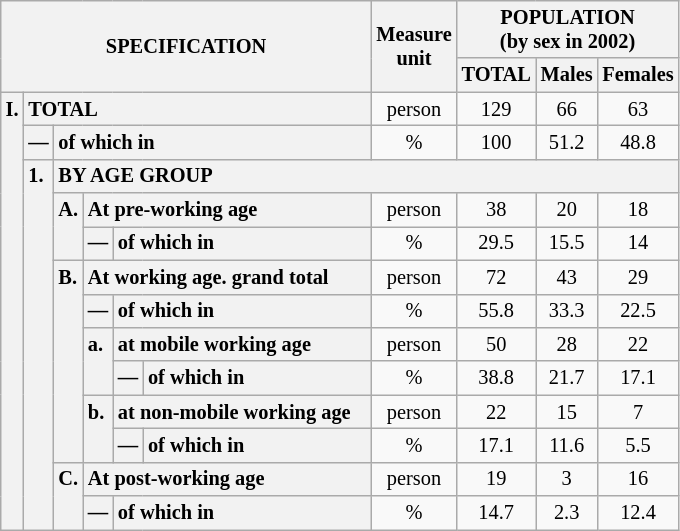<table class="wikitable" style="font-size:85%; text-align:center">
<tr>
<th rowspan="2" colspan="6">SPECIFICATION</th>
<th rowspan="2">Measure<br> unit</th>
<th colspan="3" rowspan="1">POPULATION<br> (by sex in 2002)</th>
</tr>
<tr>
<th>TOTAL</th>
<th>Males</th>
<th>Females</th>
</tr>
<tr>
<th style="text-align:left" valign="top" rowspan="13">I.</th>
<th style="text-align:left" colspan="5">TOTAL</th>
<td>person</td>
<td>129</td>
<td>66</td>
<td>63</td>
</tr>
<tr>
<th style="text-align:left" valign="top">—</th>
<th style="text-align:left" colspan="4">of which in</th>
<td>%</td>
<td>100</td>
<td>51.2</td>
<td>48.8</td>
</tr>
<tr>
<th style="text-align:left" valign="top" rowspan="11">1.</th>
<th style="text-align:left" colspan="19">BY AGE GROUP</th>
</tr>
<tr>
<th style="text-align:left" valign="top" rowspan="2">A.</th>
<th style="text-align:left" colspan="3">At pre-working age</th>
<td>person</td>
<td>38</td>
<td>20</td>
<td>18</td>
</tr>
<tr>
<th style="text-align:left" valign="top">—</th>
<th style="text-align:left" valign="top" colspan="2">of which in</th>
<td>%</td>
<td>29.5</td>
<td>15.5</td>
<td>14</td>
</tr>
<tr>
<th style="text-align:left" valign="top" rowspan="6">B.</th>
<th style="text-align:left" colspan="3">At working age. grand total</th>
<td>person</td>
<td>72</td>
<td>43</td>
<td>29</td>
</tr>
<tr>
<th style="text-align:left" valign="top">—</th>
<th style="text-align:left" valign="top" colspan="2">of which in</th>
<td>%</td>
<td>55.8</td>
<td>33.3</td>
<td>22.5</td>
</tr>
<tr>
<th style="text-align:left" valign="top" rowspan="2">a.</th>
<th style="text-align:left" colspan="2">at mobile working age</th>
<td>person</td>
<td>50</td>
<td>28</td>
<td>22</td>
</tr>
<tr>
<th style="text-align:left" valign="top">—</th>
<th style="text-align:left" valign="top" colspan="1">of which in                        </th>
<td>%</td>
<td>38.8</td>
<td>21.7</td>
<td>17.1</td>
</tr>
<tr>
<th style="text-align:left" valign="top" rowspan="2">b.</th>
<th style="text-align:left" colspan="2">at non-mobile working age</th>
<td>person</td>
<td>22</td>
<td>15</td>
<td>7</td>
</tr>
<tr>
<th style="text-align:left" valign="top">—</th>
<th style="text-align:left" valign="top" colspan="1">of which in                        </th>
<td>%</td>
<td>17.1</td>
<td>11.6</td>
<td>5.5</td>
</tr>
<tr>
<th style="text-align:left" valign="top" rowspan="2">C.</th>
<th style="text-align:left" colspan="3">At post-working age</th>
<td>person</td>
<td>19</td>
<td>3</td>
<td>16</td>
</tr>
<tr>
<th style="text-align:left" valign="top">—</th>
<th style="text-align:left" valign="top" colspan="2">of which in</th>
<td>%</td>
<td>14.7</td>
<td>2.3</td>
<td>12.4</td>
</tr>
</table>
